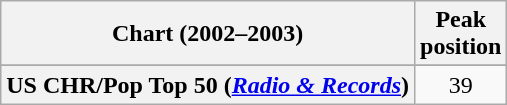<table class="wikitable sortable plainrowheaders" style="text-align:center">
<tr>
<th>Chart (2002–2003)</th>
<th>Peak<br>position</th>
</tr>
<tr>
</tr>
<tr>
</tr>
<tr>
</tr>
<tr>
</tr>
<tr>
</tr>
<tr>
</tr>
<tr>
</tr>
<tr>
</tr>
<tr>
</tr>
<tr>
</tr>
<tr>
</tr>
<tr>
</tr>
<tr>
<th scope="row">US CHR/Pop Top 50 (<em><a href='#'>Radio & Records</a></em>)</th>
<td>39</td>
</tr>
</table>
